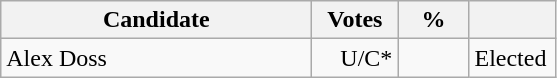<table class="wikitable" border="1" style="text-align:right;">
<tr>
<th align=left width="200">Candidate</th>
<th align=left width="50">Votes</th>
<th align=left width="40">%</th>
<th align=left width="50"></th>
</tr>
<tr>
<td align=left>Alex Doss</td>
<td>U/C*</td>
<td></td>
<td align=left>Elected</td>
</tr>
</table>
